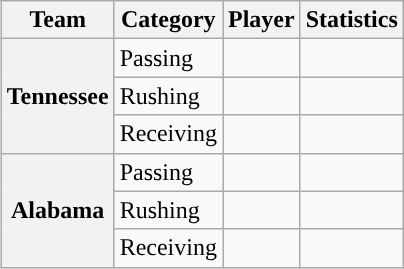<table class="wikitable" style="float:right">
<tr>
<th>Team</th>
<th>Category</th>
<th>Player</th>
<th>Statistics</th>
</tr>
<tr>
<th rowspan=3>Tennessee</th>
<td>Passing</td>
<td></td>
<td></td>
</tr>
<tr>
<td>Rushing</td>
<td></td>
<td></td>
</tr>
<tr>
<td>Receiving</td>
<td></td>
<td></td>
</tr>
<tr>
<th rowspan=3>Alabama</th>
<td>Passing</td>
<td></td>
<td></td>
</tr>
<tr>
<td>Rushing</td>
<td></td>
<td></td>
</tr>
<tr>
<td>Receiving</td>
<td></td>
<td></td>
</tr>
</table>
